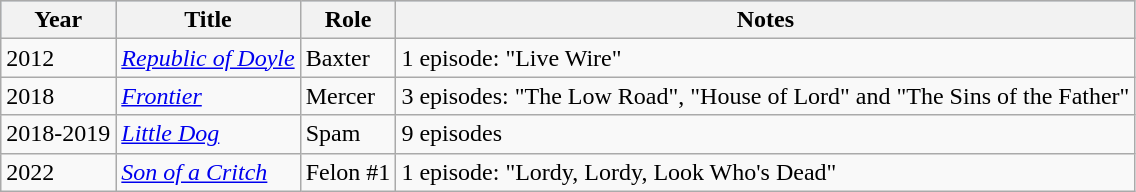<table class="wikitable">
<tr style="background:#B0C4DE;">
<th>Year</th>
<th>Title</th>
<th>Role</th>
<th>Notes</th>
</tr>
<tr>
<td>2012</td>
<td><em><a href='#'>Republic of Doyle</a></em></td>
<td>Baxter</td>
<td>1 episode: "Live Wire"</td>
</tr>
<tr>
<td>2018</td>
<td><em><a href='#'>Frontier</a></em></td>
<td>Mercer</td>
<td>3 episodes: "The Low Road", "House of Lord" and "The Sins of the Father"</td>
</tr>
<tr>
<td>2018-2019</td>
<td><em><a href='#'>Little Dog</a></em></td>
<td>Spam</td>
<td>9 episodes</td>
</tr>
<tr>
<td>2022</td>
<td><em><a href='#'>Son of a Critch</a></em></td>
<td>Felon #1</td>
<td>1 episode: "Lordy, Lordy, Look Who's Dead"</td>
</tr>
</table>
